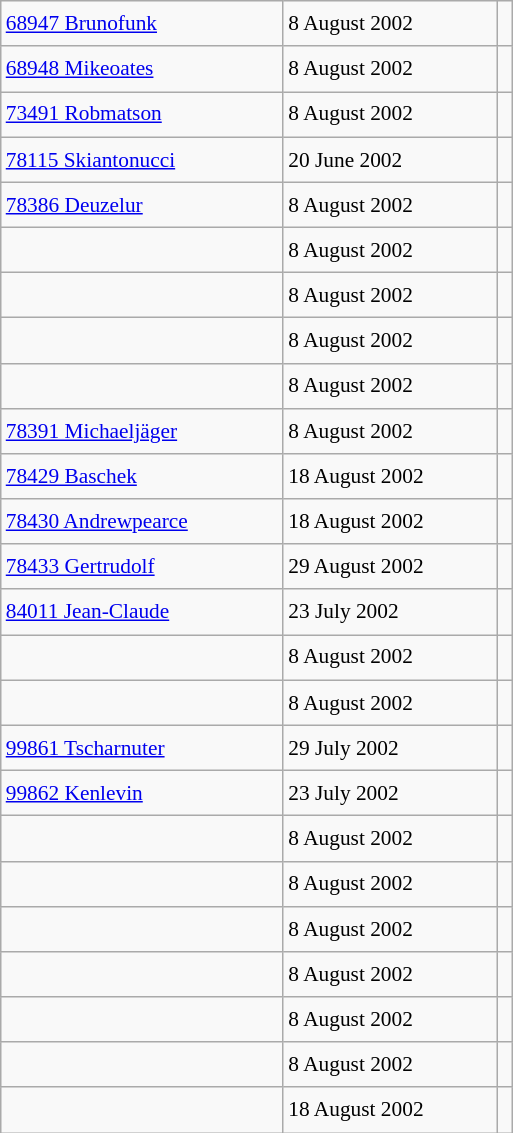<table class="wikitable" style="font-size: 89%; float: left; width: 24em; margin-right: 1em; line-height: 1.65em">
<tr>
<td><a href='#'>68947 Brunofunk</a></td>
<td>8 August 2002</td>
<td><small></small></td>
</tr>
<tr>
<td><a href='#'>68948 Mikeoates</a></td>
<td>8 August 2002</td>
<td><small></small></td>
</tr>
<tr>
<td><a href='#'>73491 Robmatson</a></td>
<td>8 August 2002</td>
<td><small></small></td>
</tr>
<tr>
<td><a href='#'>78115 Skiantonucci</a></td>
<td>20 June 2002</td>
<td><small></small></td>
</tr>
<tr>
<td><a href='#'>78386 Deuzelur</a></td>
<td>8 August 2002</td>
<td><small></small></td>
</tr>
<tr>
<td></td>
<td>8 August 2002</td>
<td><small></small></td>
</tr>
<tr>
<td></td>
<td>8 August 2002</td>
<td><small></small></td>
</tr>
<tr>
<td></td>
<td>8 August 2002</td>
<td><small></small></td>
</tr>
<tr>
<td></td>
<td>8 August 2002</td>
<td><small></small></td>
</tr>
<tr>
<td><a href='#'>78391 Michaeljäger</a></td>
<td>8 August 2002</td>
<td><small></small></td>
</tr>
<tr>
<td><a href='#'>78429 Baschek</a></td>
<td>18 August 2002</td>
<td><small></small></td>
</tr>
<tr>
<td><a href='#'>78430 Andrewpearce</a></td>
<td>18 August 2002</td>
<td><small></small></td>
</tr>
<tr>
<td><a href='#'>78433 Gertrudolf</a></td>
<td>29 August 2002</td>
<td><small></small></td>
</tr>
<tr>
<td><a href='#'>84011 Jean-Claude</a></td>
<td>23 July 2002</td>
<td><small></small></td>
</tr>
<tr>
<td></td>
<td>8 August 2002</td>
<td><small></small></td>
</tr>
<tr>
<td></td>
<td>8 August 2002</td>
<td><small></small></td>
</tr>
<tr>
<td><a href='#'>99861 Tscharnuter</a></td>
<td>29 July 2002</td>
<td><small></small></td>
</tr>
<tr>
<td><a href='#'>99862 Kenlevin</a></td>
<td>23 July 2002</td>
<td><small></small></td>
</tr>
<tr>
<td></td>
<td>8 August 2002</td>
<td><small></small></td>
</tr>
<tr>
<td></td>
<td>8 August 2002</td>
<td><small></small></td>
</tr>
<tr>
<td></td>
<td>8 August 2002</td>
<td><small></small></td>
</tr>
<tr>
<td></td>
<td>8 August 2002</td>
<td><small></small></td>
</tr>
<tr>
<td></td>
<td>8 August 2002</td>
<td><small></small></td>
</tr>
<tr>
<td></td>
<td>8 August 2002</td>
<td><small></small></td>
</tr>
<tr>
<td></td>
<td>18 August 2002</td>
<td><small></small></td>
</tr>
</table>
